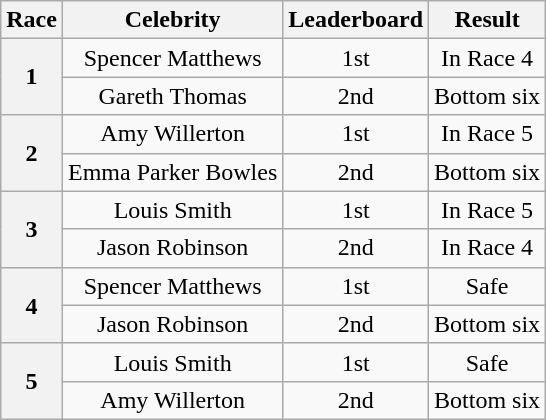<table class="wikitable plainrowheaders" style="text-align:center;">
<tr>
<th>Race</th>
<th>Celebrity</th>
<th>Leaderboard</th>
<th>Result</th>
</tr>
<tr>
<th rowspan=2>1</th>
<td>Spencer Matthews</td>
<td>1st</td>
<td>In Race 4</td>
</tr>
<tr>
<td>Gareth Thomas</td>
<td>2nd</td>
<td>Bottom six</td>
</tr>
<tr>
<th rowspan=2>2</th>
<td>Amy Willerton</td>
<td>1st</td>
<td>In Race 5</td>
</tr>
<tr>
<td>Emma Parker Bowles</td>
<td>2nd</td>
<td>Bottom six</td>
</tr>
<tr>
<th rowspan=2>3</th>
<td>Louis Smith</td>
<td>1st</td>
<td>In Race 5</td>
</tr>
<tr>
<td>Jason Robinson</td>
<td>2nd</td>
<td>In Race 4</td>
</tr>
<tr>
<th rowspan=2>4</th>
<td>Spencer Matthews</td>
<td>1st</td>
<td>Safe</td>
</tr>
<tr>
<td>Jason Robinson</td>
<td>2nd</td>
<td>Bottom six</td>
</tr>
<tr>
<th rowspan=2>5</th>
<td>Louis Smith</td>
<td>1st</td>
<td>Safe</td>
</tr>
<tr>
<td>Amy Willerton</td>
<td>2nd</td>
<td>Bottom six</td>
</tr>
</table>
